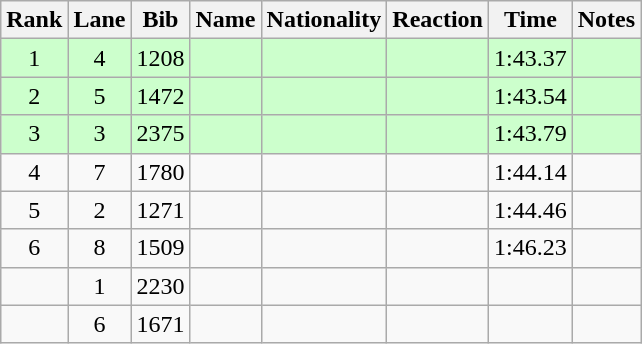<table class="wikitable sortable" style="text-align:center">
<tr>
<th>Rank</th>
<th>Lane</th>
<th>Bib</th>
<th>Name</th>
<th>Nationality</th>
<th>Reaction</th>
<th>Time</th>
<th>Notes</th>
</tr>
<tr bgcolor=ccffcc>
<td>1</td>
<td>4</td>
<td>1208</td>
<td align=left></td>
<td align=left></td>
<td></td>
<td>1:43.37</td>
<td><strong></strong></td>
</tr>
<tr bgcolor=ccffcc>
<td>2</td>
<td>5</td>
<td>1472</td>
<td align=left></td>
<td align=left></td>
<td></td>
<td>1:43.54</td>
<td><strong></strong></td>
</tr>
<tr bgcolor=ccffcc>
<td>3</td>
<td>3</td>
<td>2375</td>
<td align=left></td>
<td align=left></td>
<td></td>
<td>1:43.79</td>
<td><strong></strong></td>
</tr>
<tr>
<td>4</td>
<td>7</td>
<td>1780</td>
<td align=left></td>
<td align=left></td>
<td></td>
<td>1:44.14</td>
<td></td>
</tr>
<tr>
<td>5</td>
<td>2</td>
<td>1271</td>
<td align=left></td>
<td align=left></td>
<td></td>
<td>1:44.46</td>
<td></td>
</tr>
<tr>
<td>6</td>
<td>8</td>
<td>1509</td>
<td align=left></td>
<td align=left></td>
<td></td>
<td>1:46.23</td>
<td></td>
</tr>
<tr>
<td></td>
<td>1</td>
<td>2230</td>
<td align=left></td>
<td align=left></td>
<td></td>
<td></td>
<td><strong></strong></td>
</tr>
<tr>
<td></td>
<td>6</td>
<td>1671</td>
<td align=left></td>
<td align=left></td>
<td></td>
<td></td>
<td><strong></strong></td>
</tr>
</table>
